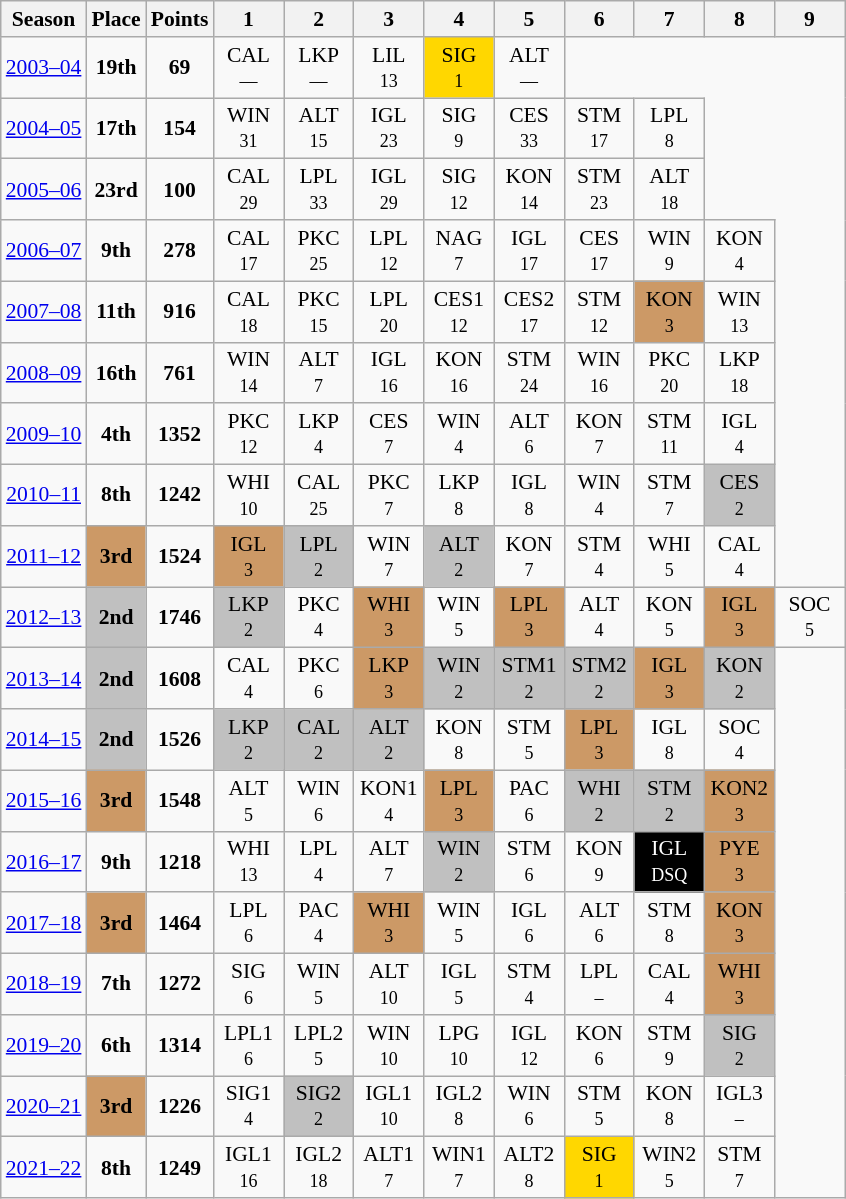<table class="wikitable" border="1" style="text-align:center; font-size:90%;">
<tr>
<th>Season</th>
<th>Place</th>
<th>Points</th>
<th width=40px>1</th>
<th width=40px>2</th>
<th width=40px>3</th>
<th width=40px>4</th>
<th width=40px>5</th>
<th width=40px>6</th>
<th width=40px>7</th>
<th width=40px>8</th>
<th width=40px>9</th>
</tr>
<tr>
<td><a href='#'>2003–04</a></td>
<td><strong>19th</strong></td>
<td><strong>69</strong></td>
<td>CAL<br><small>—</small></td>
<td>LKP<br><small>—</small></td>
<td>LIL<br><small>13</small></td>
<td style="background:gold;">SIG<br><small>1</small></td>
<td>ALT<br><small>—</small></td>
</tr>
<tr>
<td><a href='#'>2004–05</a></td>
<td><strong>17th</strong></td>
<td><strong>154</strong></td>
<td>WIN<br><small>31</small></td>
<td>ALT<br><small>15</small></td>
<td>IGL<br><small>23</small></td>
<td>SIG<br><small>9</small></td>
<td>CES<br><small>33</small></td>
<td>STM<br><small>17</small></td>
<td>LPL<br><small>8</small></td>
</tr>
<tr>
<td><a href='#'>2005–06</a></td>
<td><strong>23rd</strong></td>
<td><strong>100</strong></td>
<td>CAL<br><small>29</small></td>
<td>LPL<br><small>33</small></td>
<td>IGL<br><small>29</small></td>
<td>SIG<br><small>12</small></td>
<td>KON<br><small>14</small></td>
<td>STM<br><small>23</small></td>
<td>ALT<br><small>18</small></td>
</tr>
<tr>
<td><a href='#'>2006–07</a></td>
<td><strong>9th</strong></td>
<td><strong>278</strong></td>
<td>CAL<br><small>17</small></td>
<td>PKC<br><small>25</small></td>
<td>LPL<br><small>12</small></td>
<td>NAG<br><small>7</small></td>
<td>IGL<br><small>17</small></td>
<td>CES<br><small>17</small></td>
<td>WIN<br><small>9</small></td>
<td>KON<br><small>4</small></td>
</tr>
<tr>
<td><a href='#'>2007–08</a></td>
<td><strong>11th</strong></td>
<td><strong>916</strong></td>
<td>CAL<br><small>18</small></td>
<td>PKC<br><small>15</small></td>
<td>LPL<br><small>20</small></td>
<td>CES1<br><small>12</small></td>
<td>CES2<br><small>17</small></td>
<td>STM<br><small>12</small></td>
<td style="background:#c96;">KON<br><small>3</small></td>
<td>WIN<br><small>13</small></td>
</tr>
<tr>
<td><a href='#'>2008–09</a></td>
<td><strong>16th</strong></td>
<td><strong>761</strong></td>
<td>WIN<br><small>14</small></td>
<td>ALT<br><small>7</small></td>
<td>IGL<br><small>16</small></td>
<td>KON<br><small>16</small></td>
<td>STM<br><small>24</small></td>
<td>WIN<br><small>16</small></td>
<td>PKC<br><small>20</small></td>
<td>LKP<br><small>18</small></td>
</tr>
<tr>
<td><a href='#'>2009–10</a></td>
<td><strong>4th</strong></td>
<td><strong>1352</strong></td>
<td>PKC<br><small>12</small></td>
<td>LKP<br><small>4</small></td>
<td>CES<br><small>7</small></td>
<td>WIN<br><small>4</small></td>
<td>ALT<br><small>6</small></td>
<td>KON<br><small>7</small></td>
<td>STM<br><small>11</small></td>
<td>IGL<br><small>4</small></td>
</tr>
<tr>
<td><a href='#'>2010–11</a></td>
<td><strong>8th</strong></td>
<td><strong>1242</strong></td>
<td>WHI<br><small>10</small></td>
<td>CAL<br><small>25</small></td>
<td>PKC<br><small>7</small></td>
<td>LKP<br><small>8</small></td>
<td>IGL<br><small>8</small></td>
<td>WIN<br><small>4</small></td>
<td>STM<br><small>7</small></td>
<td style="background:silver;">CES<br><small>2</small></td>
</tr>
<tr>
<td><a href='#'>2011–12</a></td>
<td style="background:#c96;"><strong>3rd</strong></td>
<td><strong>1524</strong></td>
<td style="background:#c96;">IGL<br><small>3</small></td>
<td style="background:silver;">LPL<br><small>2</small></td>
<td>WIN<br><small>7</small></td>
<td style="background:silver;">ALT<br><small>2</small></td>
<td>KON<br><small>7</small></td>
<td>STM<br><small>4</small></td>
<td>WHI<br><small>5</small></td>
<td>CAL<br><small>4</small></td>
</tr>
<tr>
<td><a href='#'>2012–13</a></td>
<td style="background:silver;"><strong>2nd</strong></td>
<td><strong>1746</strong></td>
<td style="background:silver;">LKP<br><small>2</small></td>
<td>PKC<br><small>4</small></td>
<td style="background:#c96;">WHI<br><small>3</small></td>
<td>WIN<br><small>5</small></td>
<td style="background:#c96;">LPL<br><small>3</small></td>
<td>ALT<br><small>4</small></td>
<td>KON<br><small>5</small></td>
<td style="background:#c96;">IGL<br><small>3</small></td>
<td>SOC<br><small>5</small></td>
</tr>
<tr>
<td><a href='#'>2013–14</a></td>
<td style="background:silver;"><strong>2nd</strong></td>
<td><strong>1608</strong></td>
<td>CAL<br><small>4</small></td>
<td>PKC<br><small>6</small></td>
<td style="background:#c96;">LKP<br><small>3</small></td>
<td style="background:silver;">WIN<br><small>2</small></td>
<td style="background:silver;">STM1<br><small>2</small></td>
<td style="background:silver;">STM2<br><small>2</small></td>
<td style="background:#c96;">IGL<br><small>3</small></td>
<td style="background:silver;">KON<br><small>2</small></td>
</tr>
<tr>
<td><a href='#'>2014–15</a></td>
<td style="background:silver;"><strong>2nd</strong></td>
<td><strong>1526</strong></td>
<td style="background:silver;">LKP<br><small>2</small></td>
<td style="background:silver;">CAL<br><small>2</small></td>
<td style="background:silver;">ALT<br><small>2</small></td>
<td>KON<br><small>8</small></td>
<td>STM<br><small>5</small></td>
<td style="background:#c96;">LPL<br><small>3</small></td>
<td>IGL<br><small>8</small></td>
<td>SOC<br><small>4</small></td>
</tr>
<tr>
<td><a href='#'>2015–16</a></td>
<td style="background:#c96;"><strong>3rd</strong></td>
<td><strong>1548</strong></td>
<td>ALT<br><small>5</small></td>
<td>WIN<br><small>6</small></td>
<td>KON1<br><small>4</small></td>
<td style="background:#c96;">LPL<br><small>3</small></td>
<td>PAC<br><small>6</small></td>
<td style="background:silver;">WHI<br><small>2</small></td>
<td style="background:silver;">STM<br><small>2</small></td>
<td style="background:#c96;">KON2<br><small>3</small></td>
</tr>
<tr>
<td><a href='#'>2016–17</a></td>
<td><strong>9th</strong></td>
<td><strong>1218</strong></td>
<td>WHI<br><small>13</small></td>
<td>LPL<br><small>4</small></td>
<td>ALT<br><small>7</small></td>
<td style="background:silver;">WIN<br><small>2</small></td>
<td>STM<br><small>6</small></td>
<td>KON<br><small>9</small></td>
<td style="background:#000000; color:#FFFFFF">IGL<br><small>DSQ</small></td>
<td style="background:#c96;">PYE<br><small>3</small></td>
</tr>
<tr>
<td><a href='#'>2017–18</a></td>
<td style="background:#c96;"><strong>3rd</strong></td>
<td><strong>1464</strong></td>
<td>LPL<br><small>6</small></td>
<td>PAC<br><small>4</small></td>
<td style="background:#c96;">WHI<br><small>3</small></td>
<td>WIN<br><small>5</small></td>
<td>IGL<br><small>6</small></td>
<td>ALT<br><small>6</small></td>
<td>STM<br><small>8</small></td>
<td style="background:#c96;">KON<br><small>3</small></td>
</tr>
<tr>
<td><a href='#'>2018–19</a></td>
<td><strong>7th</strong></td>
<td><strong>1272</strong></td>
<td>SIG<br><small>6</small></td>
<td>WIN<br><small>5</small></td>
<td>ALT<br><small>10</small></td>
<td>IGL<br><small>5</small></td>
<td>STM<br><small>4</small></td>
<td>LPL<br><small>–</small></td>
<td>CAL<br><small>4</small></td>
<td style="background:#c96;">WHI<br><small>3</small></td>
</tr>
<tr>
<td><a href='#'>2019–20</a></td>
<td><strong>6th</strong></td>
<td><strong>1314</strong></td>
<td>LPL1<br><small>6</small></td>
<td>LPL2<br><small>5</small></td>
<td>WIN<br><small>10</small></td>
<td>LPG<br><small>10</small></td>
<td>IGL<br><small>12</small></td>
<td>KON<br><small>6</small></td>
<td>STM<br><small>9</small></td>
<td style="background:silver;">SIG<br><small>2</small></td>
</tr>
<tr>
<td><a href='#'>2020–21</a></td>
<td style="background:#c96;"><strong>3rd</strong></td>
<td><strong>1226</strong></td>
<td>SIG1<br><small>4</small></td>
<td style="background:silver;">SIG2<br><small>2</small></td>
<td>IGL1<br><small>10</small></td>
<td>IGL2<br><small>8</small></td>
<td>WIN<br><small>6</small></td>
<td>STM<br><small>5</small></td>
<td>KON<br><small>8</small></td>
<td>IGL3<br><small>–</small></td>
</tr>
<tr>
<td><a href='#'>2021–22</a></td>
<td><strong>8th</strong></td>
<td><strong>1249</strong></td>
<td>IGL1<br><small>16</small></td>
<td>IGL2<br><small>18</small></td>
<td>ALT1<br><small>7</small></td>
<td>WIN1<br><small>7</small></td>
<td>ALT2<br><small>8</small></td>
<td style="background:gold;">SIG<br><small>1</small></td>
<td>WIN2<br><small>5</small></td>
<td>STM<br><small>7</small></td>
</tr>
</table>
